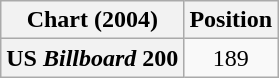<table class="wikitable plainrowheaders" style="text-align:center">
<tr>
<th scope="col">Chart (2004)</th>
<th scope="col">Position</th>
</tr>
<tr>
<th scope="row">US <em>Billboard</em> 200</th>
<td>189</td>
</tr>
</table>
